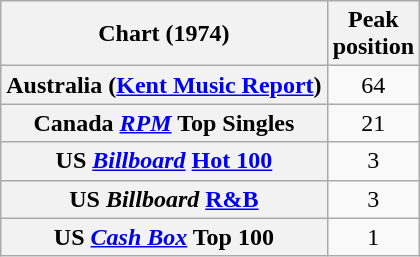<table class="wikitable sortable plainrowheaders">
<tr>
<th scope="col">Chart (1974)</th>
<th scope="col">Peak<br>position</th>
</tr>
<tr>
<th scope="row">Australia (<a href='#'>Kent Music Report</a>)</th>
<td style="text-align:center;">64</td>
</tr>
<tr>
<th scope="row">Canada <a href='#'><em>RPM</em></a> Top Singles</th>
<td style="text-align:center;">21</td>
</tr>
<tr>
<th scope="row">US <em><a href='#'>Billboard</a></em> <a href='#'>Hot 100</a></th>
<td style="text-align:center;">3</td>
</tr>
<tr>
<th scope="row">US <em>Billboard</em> <a href='#'>R&B</a></th>
<td style="text-align:center;">3</td>
</tr>
<tr>
<th scope="row">US <em><a href='#'>Cash Box</a></em> Top 100</th>
<td style="text-align:center;">1</td>
</tr>
</table>
